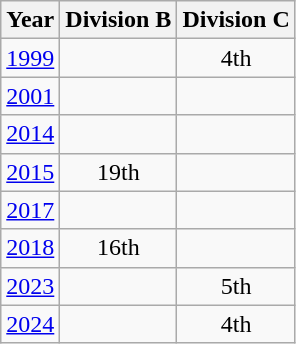<table class="wikitable" style="text-align:center">
<tr>
<th>Year</th>
<th>Division B</th>
<th>Division C</th>
</tr>
<tr>
<td><a href='#'>1999</a></td>
<td></td>
<td>4th</td>
</tr>
<tr>
<td><a href='#'>2001</a></td>
<td></td>
<td></td>
</tr>
<tr>
<td><a href='#'>2014</a></td>
<td></td>
<td></td>
</tr>
<tr>
<td><a href='#'>2015</a></td>
<td>19th</td>
<td></td>
</tr>
<tr>
<td><a href='#'>2017</a></td>
<td></td>
<td></td>
</tr>
<tr>
<td><a href='#'>2018</a></td>
<td>16th</td>
<td></td>
</tr>
<tr>
<td><a href='#'>2023</a></td>
<td></td>
<td>5th</td>
</tr>
<tr>
<td><a href='#'>2024</a></td>
<td></td>
<td>4th</td>
</tr>
</table>
